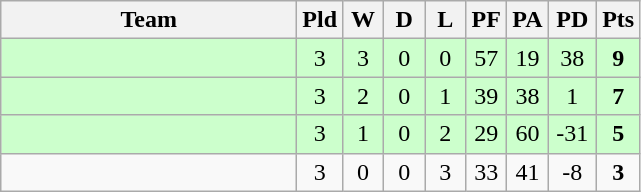<table class="wikitable" style="text-align:center;">
<tr>
<th width="190">Team</th>
<th width="20" abbr="Played">Pld</th>
<th width="20" abbr="Won">W</th>
<th width="20" abbr="Drawn">D</th>
<th width="20" abbr="Lost">L</th>
<th width="20" abbr="Points for">PF</th>
<th width="20" abbr="Points against">PA</th>
<th width="25" abbr="Points difference">PD</th>
<th width="20" abbr="Points">Pts</th>
</tr>
<tr style="background:#ccffcc">
<td align="left"></td>
<td>3</td>
<td>3</td>
<td>0</td>
<td>0</td>
<td>57</td>
<td>19</td>
<td>38</td>
<td><strong>9</strong></td>
</tr>
<tr style="background:#ccffcc">
<td align="left"></td>
<td>3</td>
<td>2</td>
<td>0</td>
<td>1</td>
<td>39</td>
<td>38</td>
<td>1</td>
<td><strong>7</strong></td>
</tr>
<tr style="background:#ccffcc">
<td align="left"></td>
<td>3</td>
<td>1</td>
<td>0</td>
<td>2</td>
<td>29</td>
<td>60</td>
<td>-31</td>
<td><strong>5</strong></td>
</tr>
<tr>
<td align="left"></td>
<td>3</td>
<td>0</td>
<td>0</td>
<td>3</td>
<td>33</td>
<td>41</td>
<td>-8</td>
<td><strong>3</strong></td>
</tr>
</table>
